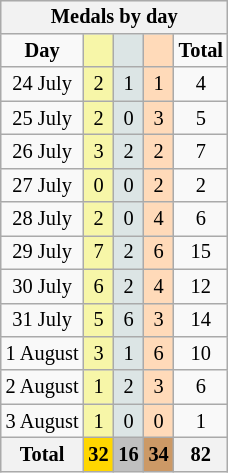<table class="wikitable" style="font-size:85%; float:right">
<tr align=center>
<th colspan=5>Medals by day</th>
</tr>
<tr align=center>
<td><strong>Day</strong></td>
<td bgcolor=#f7f6a8></td>
<td bgcolor=#dce5e5></td>
<td bgcolor=#ffdab9></td>
<td><strong>Total</strong></td>
</tr>
<tr align=center>
<td>24 July</td>
<td bgcolor=#f7f6a8>2</td>
<td bgcolor=#dce5e5>1</td>
<td bgcolor=#ffdab9>1</td>
<td>4</td>
</tr>
<tr align=center>
<td>25 July</td>
<td bgcolor=#f7f6a8>2</td>
<td bgcolor=#dce5e5>0</td>
<td bgcolor=#ffdab9>3</td>
<td>5</td>
</tr>
<tr align=center>
<td>26 July</td>
<td bgcolor=#f7f6a8>3</td>
<td bgcolor=#dce5e5>2</td>
<td bgcolor=#ffdab9>2</td>
<td>7</td>
</tr>
<tr align=center>
<td>27 July</td>
<td bgcolor=#f7f6a8>0</td>
<td bgcolor=#dce5e5>0</td>
<td bgcolor=#ffdab9>2</td>
<td>2</td>
</tr>
<tr align=center>
<td>28 July</td>
<td bgcolor=#f7f6a8>2</td>
<td bgcolor=#dce5e5>0</td>
<td bgcolor=#ffdab9>4</td>
<td>6</td>
</tr>
<tr align=center>
<td>29 July</td>
<td bgcolor=#f7f6a8>7</td>
<td bgcolor=#dce5e5>2</td>
<td bgcolor=#ffdab9>6</td>
<td>15</td>
</tr>
<tr align=center>
<td>30 July</td>
<td bgcolor=#f7f6a8>6</td>
<td bgcolor=#dce5e5>2</td>
<td bgcolor=#ffdab9>4</td>
<td>12</td>
</tr>
<tr align=center>
<td>31 July</td>
<td bgcolor=#f7f6a8>5</td>
<td bgcolor=#dce5e5>6</td>
<td bgcolor=#ffdab9>3</td>
<td>14</td>
</tr>
<tr align=center>
<td>1 August</td>
<td bgcolor=#f7f6a8>3</td>
<td bgcolor=#dce5e5>1</td>
<td bgcolor=#ffdab9>6</td>
<td>10</td>
</tr>
<tr align=center>
<td>2 August</td>
<td bgcolor=#f7f6a8>1</td>
<td bgcolor=#dce5e5>2</td>
<td bgcolor=#ffdab9>3</td>
<td>6</td>
</tr>
<tr align=center>
<td>3 August</td>
<td bgcolor=#f7f6a8>1</td>
<td bgcolor=#dce5e5>0</td>
<td bgcolor=#ffdab9>0</td>
<td>1</td>
</tr>
<tr align=center>
<th bgcolor=#efefef>Total</th>
<th style="background:gold;">32</th>
<th style="background:silver;">16</th>
<th style="background:#c96;">34</th>
<th>82</th>
</tr>
</table>
